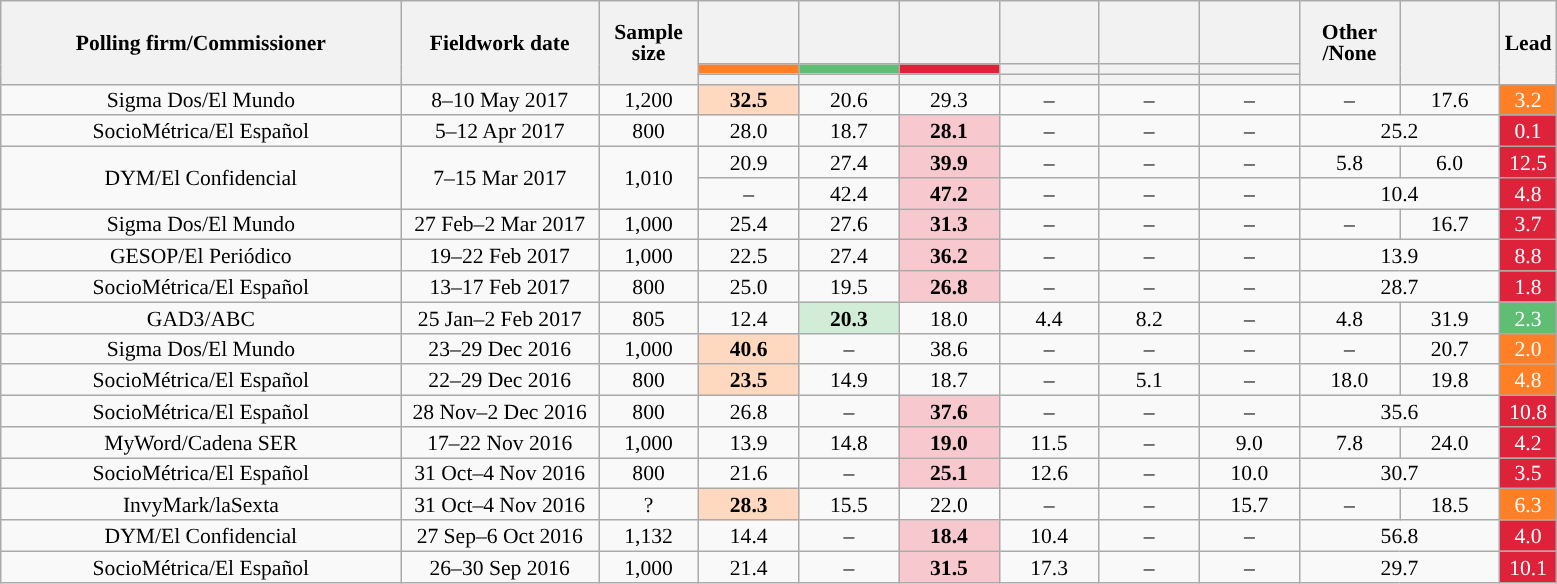<table class="wikitable collapsible collapsed" style="text-align:center; font-size:90%; line-height:14px;">
<tr style="height:42px;">
<th style="width:260px;" rowspan="3">Polling firm/Commissioner</th>
<th style="width:125px;" rowspan="3">Fieldwork date</th>
<th style="width:60px;" rowspan="3">Sample size</th>
<th style="width:60px;"></th>
<th style="width:60px;"></th>
<th style="width:60px;"></th>
<th style="width:60px;"></th>
<th style="width:60px;"></th>
<th style="width:60px;"></th>
<th style="width:60px;" rowspan="3">Other<br>/None</th>
<th style="width:60px;" rowspan="3"></th>
<th style="width:30px;" rowspan="3">Lead</th>
</tr>
<tr>
<th style="color:inherit;background:#FF7F27;"></th>
<th style="color:inherit;background:#5FBE74;"></th>
<th style="color:inherit;background:#DD2239;"></th>
<th style="color:inherit;background:"></th>
<th style="color:inherit;background:"></th>
<th style="color:inherit;background:"></th>
</tr>
<tr>
<th></th>
<th></th>
<th></th>
<th></th>
<th></th>
<th></th>
</tr>
<tr>
<td>Sigma Dos/El Mundo</td>
<td>8–10 May 2017</td>
<td>1,200</td>
<td style="color:inherit;background:#FFD9BF;"><strong>32.5</strong></td>
<td>20.6</td>
<td>29.3</td>
<td>–</td>
<td>–</td>
<td>–</td>
<td>–</td>
<td>17.6</td>
<td style="color:inherit;background:#FF7F27; color:white;">3.2</td>
</tr>
<tr>
<td>SocioMétrica/El Español</td>
<td>5–12 Apr 2017</td>
<td>800</td>
<td>28.0</td>
<td>18.7</td>
<td style="color:inherit;background:#F7C8CE;"><strong>28.1</strong></td>
<td>–</td>
<td>–</td>
<td>–</td>
<td colspan="2">25.2</td>
<td style="color:inherit;background:#DD2239; color:white;">0.1</td>
</tr>
<tr>
<td rowspan="2">DYM/El Confidencial</td>
<td rowspan="2">7–15 Mar 2017</td>
<td rowspan="2">1,010</td>
<td>20.9</td>
<td>27.4</td>
<td style="color:inherit;background:#F7C8CE;"><strong>39.9</strong></td>
<td>–</td>
<td>–</td>
<td>–</td>
<td>5.8</td>
<td>6.0</td>
<td style="color:inherit;background:#DD2239; color:white;">12.5</td>
</tr>
<tr>
<td>–</td>
<td>42.4</td>
<td style="color:inherit;background:#F7C8CE;"><strong>47.2</strong></td>
<td>–</td>
<td>–</td>
<td>–</td>
<td colspan="2">10.4</td>
<td style="color:inherit;background:#DD2239; color:white;">4.8</td>
</tr>
<tr>
<td>Sigma Dos/El Mundo</td>
<td>27 Feb–2 Mar 2017</td>
<td>1,000</td>
<td>25.4</td>
<td>27.6</td>
<td style="color:inherit;background:#F7C8CE;"><strong>31.3</strong></td>
<td>–</td>
<td>–</td>
<td>–</td>
<td>–</td>
<td>16.7</td>
<td style="color:inherit;background:#DD2239; color:white;">3.7</td>
</tr>
<tr>
<td>GESOP/El Periódico</td>
<td>19–22 Feb 2017</td>
<td>1,000</td>
<td>22.5</td>
<td>27.4</td>
<td style="color:inherit;background:#F7C8CE;"><strong>36.2</strong></td>
<td>–</td>
<td>–</td>
<td>–</td>
<td colspan="2">13.9</td>
<td style="color:inherit;background:#DD2239; color:white;">8.8</td>
</tr>
<tr>
<td>SocioMétrica/El Español</td>
<td>13–17 Feb 2017</td>
<td>800</td>
<td>25.0</td>
<td>19.5</td>
<td style="color:inherit;background:#F7C8CE;"><strong>26.8</strong></td>
<td>–</td>
<td>–</td>
<td>–</td>
<td colspan="2">28.7</td>
<td style="color:inherit;background:#DD2239; color:white;">1.8</td>
</tr>
<tr>
<td>GAD3/ABC</td>
<td>25 Jan–2 Feb 2017</td>
<td>805</td>
<td>12.4</td>
<td style="color:inherit;background:#D1EDD8;"><strong>20.3</strong></td>
<td>18.0</td>
<td>4.4</td>
<td>8.2</td>
<td>–</td>
<td>4.8</td>
<td>31.9</td>
<td style="color:inherit;background:#5FBE74; color:white;">2.3</td>
</tr>
<tr>
<td>Sigma Dos/El Mundo</td>
<td>23–29 Dec 2016</td>
<td>1,000</td>
<td style="color:inherit;background:#FFD9BF;"><strong>40.6</strong></td>
<td>–</td>
<td>38.6</td>
<td>–</td>
<td>–</td>
<td>–</td>
<td>–</td>
<td>20.7</td>
<td style="color:inherit;background:#FF7F27; color:white;">2.0</td>
</tr>
<tr>
<td>SocioMétrica/El Español</td>
<td>22–29 Dec 2016</td>
<td>800</td>
<td style="color:inherit;background:#FFD9BF;"><strong>23.5</strong></td>
<td>14.9</td>
<td>18.7</td>
<td>–</td>
<td>5.1</td>
<td>–</td>
<td>18.0</td>
<td>19.8</td>
<td style="color:inherit;background:#FF7F27; color:white;">4.8</td>
</tr>
<tr>
<td>SocioMétrica/El Español</td>
<td>28 Nov–2 Dec 2016</td>
<td>800</td>
<td>26.8</td>
<td>–</td>
<td style="color:inherit;background:#F7C8CE;"><strong>37.6</strong></td>
<td>–</td>
<td>–</td>
<td>–</td>
<td colspan="2">35.6</td>
<td style="color:inherit;background:#DD2239; color:white;">10.8</td>
</tr>
<tr>
<td>MyWord/Cadena SER</td>
<td>17–22 Nov 2016</td>
<td>1,000</td>
<td>13.9</td>
<td>14.8</td>
<td style="color:inherit;background:#F7C8CE;"><strong>19.0</strong></td>
<td>11.5</td>
<td>–</td>
<td>9.0</td>
<td>7.8</td>
<td>24.0</td>
<td style="color:inherit;background:#DD2239; color:white;">4.2</td>
</tr>
<tr>
<td>SocioMétrica/El Español</td>
<td>31 Oct–4 Nov 2016</td>
<td>800</td>
<td>21.6</td>
<td>–</td>
<td style="color:inherit;background:#F7C8CE;"><strong>25.1</strong></td>
<td>12.6</td>
<td>–</td>
<td>10.0</td>
<td colspan="2">30.7</td>
<td style="color:inherit;background:#DD2239; color:white;">3.5</td>
</tr>
<tr>
<td>InvyMark/laSexta</td>
<td>31 Oct–4 Nov 2016</td>
<td>?</td>
<td style="color:inherit;background:#FFD9BF;"><strong>28.3</strong></td>
<td>15.5</td>
<td>22.0</td>
<td>–</td>
<td>–</td>
<td>15.7</td>
<td>–</td>
<td>18.5</td>
<td style="color:inherit;background:#FF7F27; color:white;">6.3</td>
</tr>
<tr>
<td>DYM/El Confidencial</td>
<td>27 Sep–6 Oct 2016</td>
<td>1,132</td>
<td>14.4</td>
<td>–</td>
<td style="color:inherit;background:#F7C8CE;"><strong>18.4</strong></td>
<td>10.4</td>
<td>–</td>
<td>–</td>
<td colspan="2">56.8</td>
<td style="color:inherit;background:#DD2239; color:white;">4.0</td>
</tr>
<tr>
<td>SocioMétrica/El Español</td>
<td>26–30 Sep 2016</td>
<td>1,000</td>
<td>21.4</td>
<td>–</td>
<td style="color:inherit;background:#F7C8CE;"><strong>31.5</strong></td>
<td>17.3</td>
<td>–</td>
<td>–</td>
<td colspan="2">29.7</td>
<td style="color:inherit;background:#DD2239; color:white;">10.1</td>
</tr>
</table>
